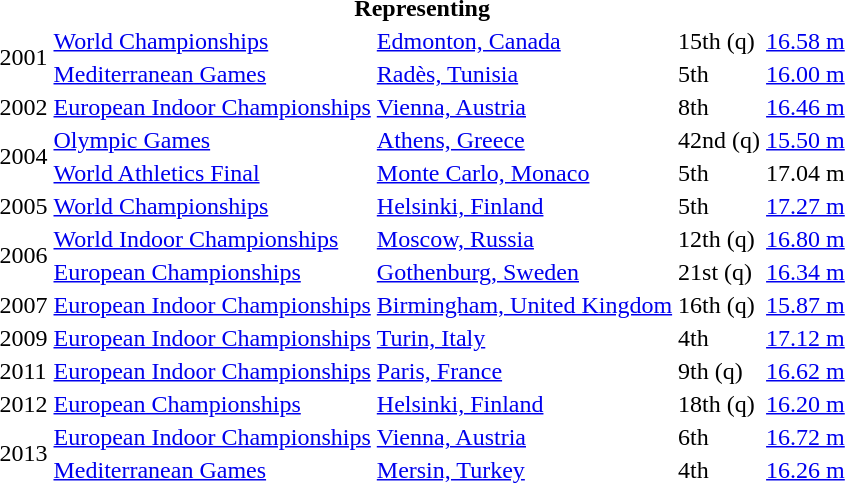<table>
<tr>
<th colspan="5">Representing </th>
</tr>
<tr>
<td rowspan=2>2001</td>
<td><a href='#'>World Championships</a></td>
<td><a href='#'>Edmonton, Canada</a></td>
<td>15th (q)</td>
<td><a href='#'>16.58 m</a></td>
</tr>
<tr>
<td><a href='#'>Mediterranean Games</a></td>
<td><a href='#'>Radès, Tunisia</a></td>
<td>5th</td>
<td><a href='#'>16.00 m</a></td>
</tr>
<tr>
<td>2002</td>
<td><a href='#'>European Indoor Championships</a></td>
<td><a href='#'>Vienna, Austria</a></td>
<td>8th</td>
<td><a href='#'>16.46 m</a></td>
</tr>
<tr>
<td rowspan=2>2004</td>
<td><a href='#'>Olympic Games</a></td>
<td><a href='#'>Athens, Greece</a></td>
<td>42nd (q)</td>
<td><a href='#'>15.50 m</a></td>
</tr>
<tr>
<td><a href='#'>World Athletics Final</a></td>
<td><a href='#'>Monte Carlo, Monaco</a></td>
<td>5th</td>
<td>17.04 m</td>
</tr>
<tr>
<td>2005</td>
<td><a href='#'>World Championships</a></td>
<td><a href='#'>Helsinki, Finland</a></td>
<td>5th</td>
<td><a href='#'>17.27 m</a></td>
</tr>
<tr>
<td rowspan=2>2006</td>
<td><a href='#'>World Indoor Championships</a></td>
<td><a href='#'>Moscow, Russia</a></td>
<td>12th (q)</td>
<td><a href='#'>16.80 m</a></td>
</tr>
<tr>
<td><a href='#'>European Championships</a></td>
<td><a href='#'>Gothenburg, Sweden</a></td>
<td>21st (q)</td>
<td><a href='#'>16.34 m</a></td>
</tr>
<tr>
<td>2007</td>
<td><a href='#'>European Indoor Championships</a></td>
<td><a href='#'>Birmingham, United Kingdom</a></td>
<td>16th (q)</td>
<td><a href='#'>15.87 m</a></td>
</tr>
<tr>
<td>2009</td>
<td><a href='#'>European Indoor Championships</a></td>
<td><a href='#'>Turin, Italy</a></td>
<td>4th</td>
<td><a href='#'>17.12 m</a></td>
</tr>
<tr>
<td>2011</td>
<td><a href='#'>European Indoor Championships</a></td>
<td><a href='#'>Paris, France</a></td>
<td>9th (q)</td>
<td><a href='#'>16.62 m</a></td>
</tr>
<tr>
<td>2012</td>
<td><a href='#'>European Championships</a></td>
<td><a href='#'>Helsinki, Finland</a></td>
<td>18th (q)</td>
<td><a href='#'>16.20 m</a></td>
</tr>
<tr>
<td rowspan=2>2013</td>
<td><a href='#'>European Indoor Championships</a></td>
<td><a href='#'>Vienna, Austria</a></td>
<td>6th</td>
<td><a href='#'>16.72 m</a></td>
</tr>
<tr>
<td><a href='#'>Mediterranean Games</a></td>
<td><a href='#'>Mersin, Turkey</a></td>
<td>4th</td>
<td><a href='#'>16.26 m</a></td>
</tr>
</table>
